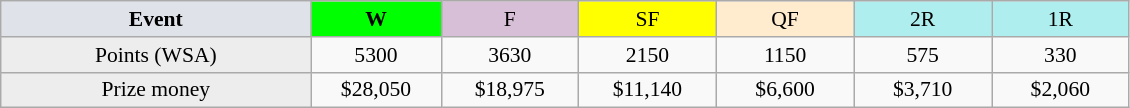<table class=wikitable style=font-size:90%;text-align:center>
<tr>
<td width=200 colspan=1 bgcolor=#dfe2e9><strong>Event</strong></td>
<td width=80 bgcolor=lime><strong>W</strong></td>
<td width=85 bgcolor=#D8BFD8>F</td>
<td width=85 bgcolor=#FFFF00>SF</td>
<td width=85 bgcolor=#ffebcd>QF</td>
<td width=85 bgcolor=#afeeee>2R</td>
<td width=85 bgcolor=#afeeee>1R</td>
</tr>
<tr>
<td bgcolor=#EDEDED>Points (WSA)</td>
<td>5300</td>
<td>3630</td>
<td>2150</td>
<td>1150</td>
<td>575</td>
<td>330</td>
</tr>
<tr>
<td bgcolor=#EDEDED>Prize money</td>
<td>$28,050</td>
<td>$18,975</td>
<td>$11,140</td>
<td>$6,600</td>
<td>$3,710</td>
<td>$2,060</td>
</tr>
</table>
